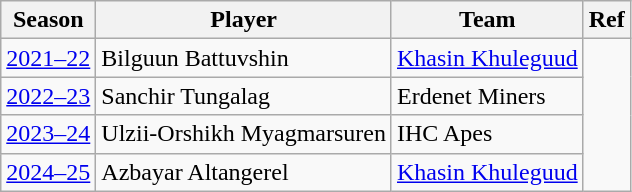<table class="wikitable">
<tr>
<th>Season</th>
<th>Player</th>
<th>Team</th>
<th>Ref</th>
</tr>
<tr>
<td><a href='#'>2021–22</a></td>
<td>Bilguun Battuvshin</td>
<td><a href='#'>Khasin Khuleguud</a></td>
</tr>
<tr>
<td><a href='#'>2022–23</a></td>
<td>Sanchir Tungalag</td>
<td>Erdenet Miners</td>
</tr>
<tr>
<td><a href='#'>2023–24</a></td>
<td>Ulzii-Orshikh Myagmarsuren</td>
<td>IHC Apes</td>
</tr>
<tr>
<td><a href='#'>2024–25</a></td>
<td>Azbayar Altangerel</td>
<td><a href='#'>Khasin Khuleguud</a></td>
</tr>
</table>
